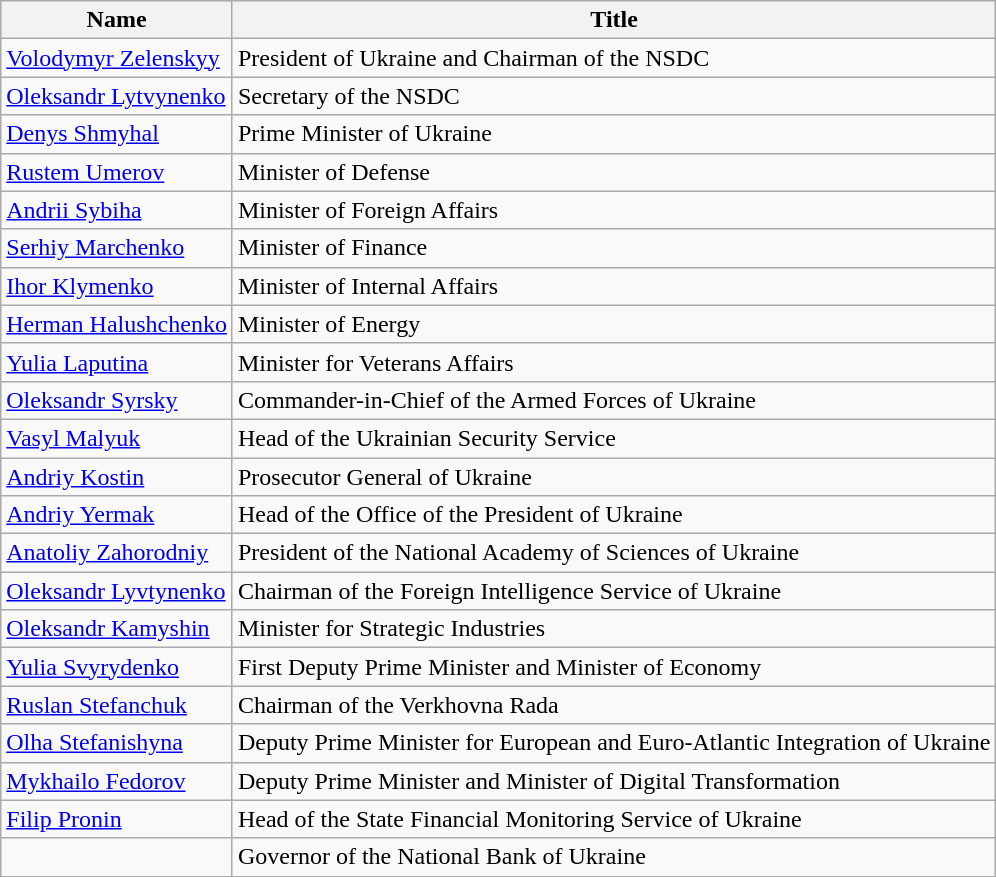<table class="wikitable">
<tr>
<th>Name</th>
<th>Title</th>
</tr>
<tr>
<td><a href='#'>Volodymyr Zelenskyy</a></td>
<td>President of Ukraine and Chairman of the NSDC</td>
</tr>
<tr>
<td><a href='#'>Oleksandr Lytvynenko</a></td>
<td>Secretary of the NSDC</td>
</tr>
<tr>
<td><a href='#'>Denys Shmyhal</a></td>
<td>Prime Minister of Ukraine</td>
</tr>
<tr>
<td><a href='#'>Rustem Umerov</a></td>
<td>Minister of Defense</td>
</tr>
<tr>
<td><a href='#'>Andrii Sybiha</a></td>
<td>Minister of Foreign Affairs</td>
</tr>
<tr>
<td><a href='#'>Serhiy Marchenko</a></td>
<td>Minister of Finance</td>
</tr>
<tr>
<td><a href='#'>Ihor Klymenko</a></td>
<td>Minister of Internal Affairs</td>
</tr>
<tr>
<td><a href='#'>Herman Halushchenko</a></td>
<td>Minister of Energy</td>
</tr>
<tr>
<td><a href='#'>Yulia Laputina</a></td>
<td>Minister for Veterans Affairs</td>
</tr>
<tr>
<td><a href='#'>Oleksandr Syrsky</a></td>
<td>Commander-in-Chief of the Armed Forces of Ukraine</td>
</tr>
<tr>
<td><a href='#'>Vasyl Malyuk</a></td>
<td>Head of the Ukrainian Security Service</td>
</tr>
<tr>
<td><a href='#'>Andriy Kostin</a></td>
<td>Prosecutor General of Ukraine</td>
</tr>
<tr>
<td><a href='#'>Andriy Yermak</a></td>
<td>Head of the Office of the President of Ukraine</td>
</tr>
<tr>
<td><a href='#'>Anatoliy Zahorodniy</a></td>
<td>President of the National Academy of Sciences of Ukraine</td>
</tr>
<tr>
<td><a href='#'>Oleksandr Lyvtynenko</a></td>
<td>Chairman of the Foreign Intelligence Service of Ukraine</td>
</tr>
<tr>
<td><a href='#'>Oleksandr Kamyshin</a></td>
<td>Minister for Strategic Industries</td>
</tr>
<tr>
<td><a href='#'>Yulia Svyrydenko</a></td>
<td>First Deputy Prime Minister and Minister of Economy</td>
</tr>
<tr>
<td><a href='#'>Ruslan Stefanchuk</a></td>
<td>Chairman of the Verkhovna Rada</td>
</tr>
<tr>
<td><a href='#'>Olha Stefanishyna</a></td>
<td>Deputy Prime Minister for European and Euro-Atlantic Integration of Ukraine</td>
</tr>
<tr>
<td><a href='#'>Mykhailo Fedorov</a></td>
<td>Deputy Prime Minister and Minister of Digital Transformation</td>
</tr>
<tr>
<td><a href='#'>Filip Pronin</a></td>
<td>Head of the State Financial Monitoring Service of Ukraine</td>
</tr>
<tr>
<td></td>
<td>Governor of the National Bank of Ukraine</td>
</tr>
</table>
